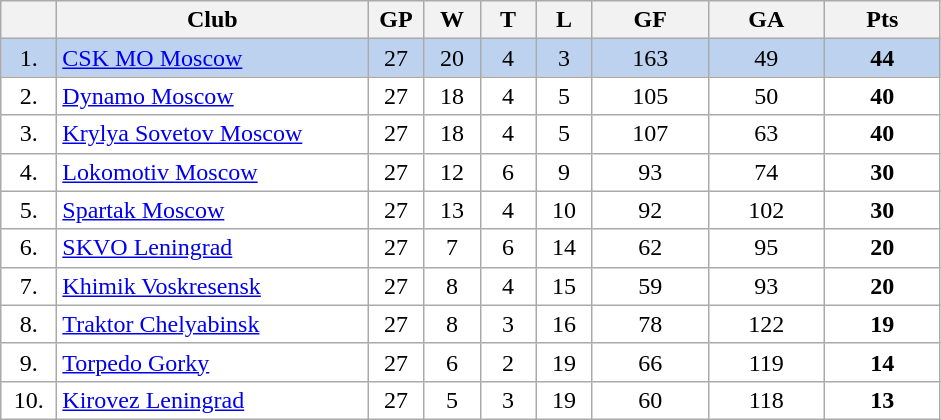<table class="wikitable">
<tr>
<th width="30"></th>
<th width="200">Club</th>
<th width="30">GP</th>
<th width="30">W</th>
<th width="30">T</th>
<th width="30">L</th>
<th width="70">GF</th>
<th width="70">GA</th>
<th width="70">Pts</th>
</tr>
<tr bgcolor="#BCD2EE" align="center">
<td>1.</td>
<td align="left"><a href='#'>CSK MO Moscow</a></td>
<td>27</td>
<td>20</td>
<td>4</td>
<td>3</td>
<td>163</td>
<td>49</td>
<td><strong>44</strong></td>
</tr>
<tr bgcolor="#FFFFFF" align="center">
<td>2.</td>
<td align="left"><a href='#'>Dynamo Moscow</a></td>
<td>27</td>
<td>18</td>
<td>4</td>
<td>5</td>
<td>105</td>
<td>50</td>
<td><strong>40</strong></td>
</tr>
<tr bgcolor="#FFFFFF" align="center">
<td>3.</td>
<td align="left"><a href='#'>Krylya Sovetov Moscow</a></td>
<td>27</td>
<td>18</td>
<td>4</td>
<td>5</td>
<td>107</td>
<td>63</td>
<td><strong>40</strong></td>
</tr>
<tr bgcolor="#FFFFFF" align="center">
<td>4.</td>
<td align="left"><a href='#'>Lokomotiv Moscow</a></td>
<td>27</td>
<td>12</td>
<td>6</td>
<td>9</td>
<td>93</td>
<td>74</td>
<td><strong>30</strong></td>
</tr>
<tr bgcolor="#FFFFFF" align="center">
<td>5.</td>
<td align="left"><a href='#'>Spartak Moscow</a></td>
<td>27</td>
<td>13</td>
<td>4</td>
<td>10</td>
<td>92</td>
<td>102</td>
<td><strong>30</strong></td>
</tr>
<tr bgcolor="#FFFFFF" align="center">
<td>6.</td>
<td align="left"><a href='#'>SKVO Leningrad</a></td>
<td>27</td>
<td>7</td>
<td>6</td>
<td>14</td>
<td>62</td>
<td>95</td>
<td><strong>20</strong></td>
</tr>
<tr bgcolor="#FFFFFF" align="center">
<td>7.</td>
<td align="left"><a href='#'>Khimik Voskresensk</a></td>
<td>27</td>
<td>8</td>
<td>4</td>
<td>15</td>
<td>59</td>
<td>93</td>
<td><strong>20</strong></td>
</tr>
<tr bgcolor="#FFFFFF" align="center">
<td>8.</td>
<td align="left"><a href='#'>Traktor Chelyabinsk</a></td>
<td>27</td>
<td>8</td>
<td>3</td>
<td>16</td>
<td>78</td>
<td>122</td>
<td><strong>19</strong></td>
</tr>
<tr bgcolor="#FFFFFF" align="center">
<td>9.</td>
<td align="left"><a href='#'>Torpedo Gorky</a></td>
<td>27</td>
<td>6</td>
<td>2</td>
<td>19</td>
<td>66</td>
<td>119</td>
<td><strong>14</strong></td>
</tr>
<tr bgcolor="#FFFFFF" align="center">
<td>10.</td>
<td align="left"><a href='#'>Kirovez Leningrad</a></td>
<td>27</td>
<td>5</td>
<td>3</td>
<td>19</td>
<td>60</td>
<td>118</td>
<td><strong>13</strong></td>
</tr>
</table>
